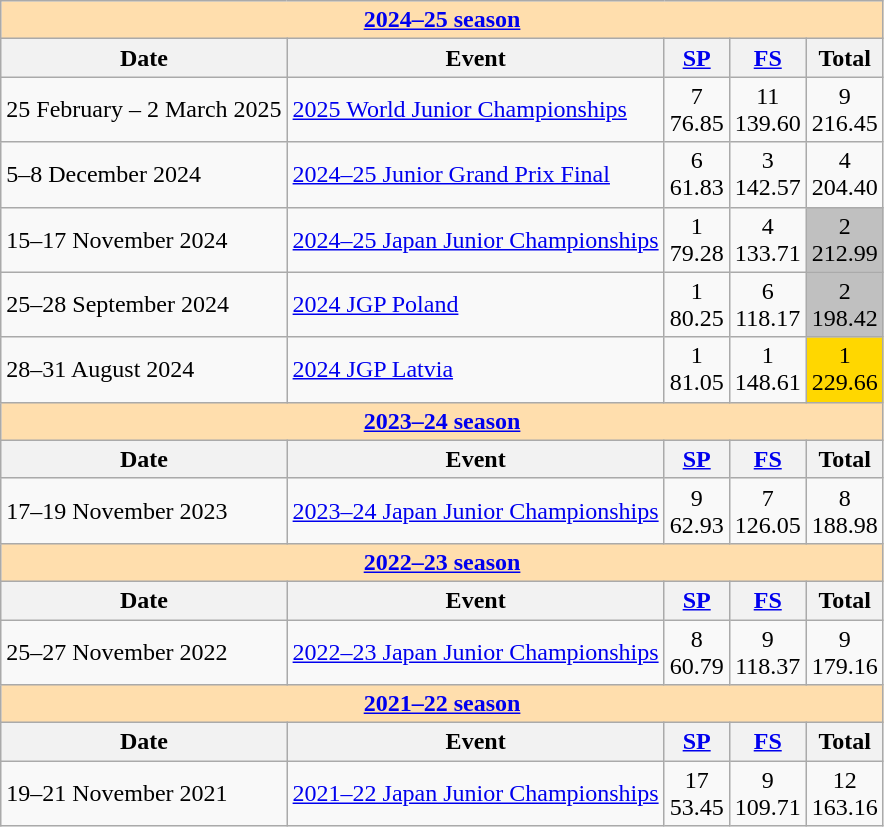<table class="wikitable">
<tr>
<th colspan="5" style="background-color: #ffdead; " align="center"><a href='#'>2024–25 season</a></th>
</tr>
<tr>
<th>Date</th>
<th>Event</th>
<th><a href='#'>SP</a></th>
<th><a href='#'>FS</a></th>
<th>Total</th>
</tr>
<tr>
<td>25 February – 2 March 2025</td>
<td><a href='#'>2025 World Junior Championships</a></td>
<td align=center>7 <br> 76.85</td>
<td align=center>11 <br> 139.60</td>
<td align=center>9 <br> 216.45</td>
</tr>
<tr>
<td>5–8 December 2024</td>
<td><a href='#'>2024–25 Junior Grand Prix Final</a></td>
<td align=center>6 <br> 61.83</td>
<td align=center>3 <br> 142.57</td>
<td align=center>4 <br> 204.40</td>
</tr>
<tr>
<td>15–17 November 2024</td>
<td><a href='#'>2024–25 Japan Junior Championships</a></td>
<td align=center>1 <br> 79.28</td>
<td align=center>4 <br> 133.71</td>
<td align=center bgcolor=silver>2 <br> 212.99</td>
</tr>
<tr>
<td>25–28 September 2024</td>
<td><a href='#'>2024 JGP Poland</a></td>
<td align=center>1 <br> 80.25</td>
<td align=center>6 <br> 118.17</td>
<td align=center bgcolor=silver>2 <br> 198.42</td>
</tr>
<tr>
<td>28–31 August 2024</td>
<td><a href='#'>2024 JGP Latvia</a></td>
<td align=center>1 <br> 81.05</td>
<td align=center>1 <br> 148.61</td>
<td align=center bgcolor=gold>1 <br> 229.66</td>
</tr>
<tr>
<th colspan="5" style="background-color: #ffdead; " align="center"><a href='#'>2023–24 season</a></th>
</tr>
<tr>
<th>Date</th>
<th>Event</th>
<th><a href='#'>SP</a></th>
<th><a href='#'>FS</a></th>
<th>Total</th>
</tr>
<tr>
<td>17–19 November 2023</td>
<td><a href='#'>2023–24 Japan Junior Championships</a></td>
<td align=center>9 <br> 62.93</td>
<td align=center>7 <br> 126.05</td>
<td align=center>8 <br> 188.98</td>
</tr>
<tr>
<th colspan="5" style="background-color: #ffdead; " align="center"><a href='#'>2022–23 season</a></th>
</tr>
<tr>
<th>Date</th>
<th>Event</th>
<th><a href='#'>SP</a></th>
<th><a href='#'>FS</a></th>
<th>Total</th>
</tr>
<tr>
<td>25–27 November 2022</td>
<td><a href='#'>2022–23 Japan Junior Championships</a></td>
<td align=center>8 <br> 60.79</td>
<td align=center>9 <br> 118.37</td>
<td align=center>9 <br> 179.16</td>
</tr>
<tr>
<th colspan="5" style="background-color: #ffdead; " align="center"><a href='#'>2021–22 season</a></th>
</tr>
<tr>
<th>Date</th>
<th>Event</th>
<th><a href='#'>SP</a></th>
<th><a href='#'>FS</a></th>
<th>Total</th>
</tr>
<tr>
<td>19–21 November 2021</td>
<td><a href='#'>2021–22 Japan Junior Championships</a></td>
<td align=center>17 <br> 53.45</td>
<td align=center>9 <br> 109.71</td>
<td align=center>12 <br> 163.16</td>
</tr>
</table>
